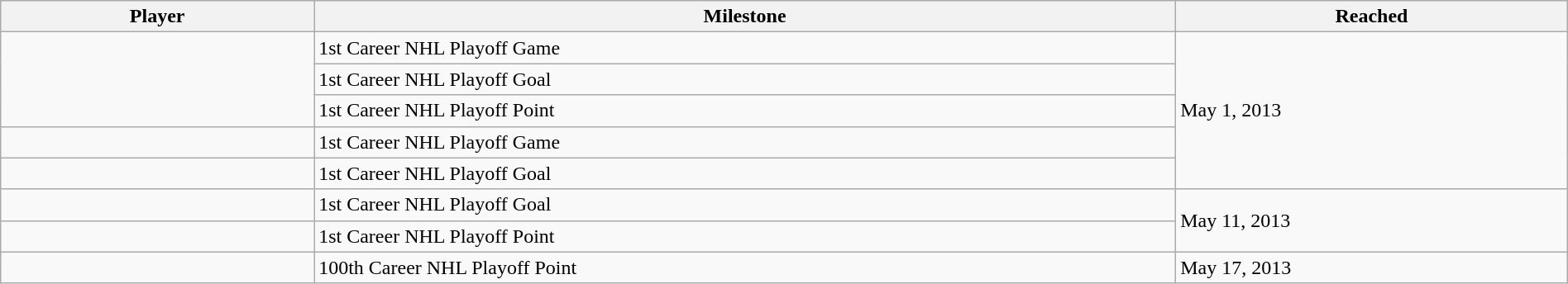<table class="wikitable sortable" style="width:100%;">
<tr align=center>
<th style="width:20%;">Player</th>
<th style="width:55%;">Milestone</th>
<th style="width:25%;" data-sort-type="date">Reached</th>
</tr>
<tr>
<td rowspan=3></td>
<td>1st Career NHL Playoff Game</td>
<td rowspan=5>May 1, 2013</td>
</tr>
<tr>
<td>1st Career NHL Playoff Goal</td>
</tr>
<tr>
<td>1st Career NHL Playoff Point</td>
</tr>
<tr>
<td></td>
<td>1st Career NHL Playoff Game</td>
</tr>
<tr>
<td></td>
<td>1st Career NHL Playoff Goal</td>
</tr>
<tr>
<td></td>
<td>1st Career NHL Playoff Goal</td>
<td rowspan=2>May 11, 2013</td>
</tr>
<tr>
<td></td>
<td>1st Career NHL Playoff Point</td>
</tr>
<tr>
<td></td>
<td>100th Career NHL Playoff Point</td>
<td>May 17, 2013</td>
</tr>
</table>
